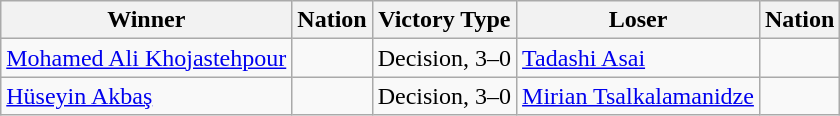<table class="wikitable sortable" style="text-align:left;">
<tr>
<th>Winner</th>
<th>Nation</th>
<th>Victory Type</th>
<th>Loser</th>
<th>Nation</th>
</tr>
<tr>
<td><a href='#'>Mohamed Ali Khojastehpour</a></td>
<td></td>
<td>Decision, 3–0</td>
<td><a href='#'>Tadashi Asai</a></td>
<td></td>
</tr>
<tr>
<td><a href='#'>Hüseyin Akbaş</a></td>
<td></td>
<td>Decision, 3–0</td>
<td><a href='#'>Mirian Tsalkalamanidze</a></td>
<td></td>
</tr>
</table>
